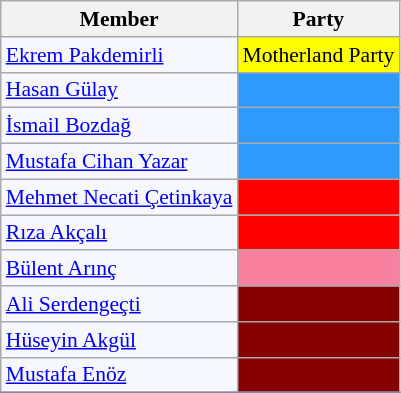<table class=wikitable style="border:1px solid #8888aa; background-color:#f7f8ff; padding:0px; font-size:90%;">
<tr>
<th>Member</th>
<th>Party</th>
</tr>
<tr>
<td><a href='#'>Ekrem Pakdemirli</a></td>
<td style="background: #ffff00">Motherland Party</td>
</tr>
<tr>
<td><a href='#'>Hasan Gülay</a></td>
<td style="background: #2E9AFE"></td>
</tr>
<tr>
<td><a href='#'>İsmail Bozdağ</a></td>
<td style="background: #2E9AFE"></td>
</tr>
<tr>
<td><a href='#'>Mustafa Cihan Yazar</a></td>
<td style="background: #2E9AFE"></td>
</tr>
<tr>
<td><a href='#'>Mehmet Necati Çetinkaya</a></td>
<td style="background: #ff0000"></td>
</tr>
<tr>
<td><a href='#'>Rıza Akçalı</a></td>
<td style="background: #ff0000"></td>
</tr>
<tr>
<td><a href='#'>Bülent Arınç</a></td>
<td style="background: #F7819F"></td>
</tr>
<tr>
<td><a href='#'>Ali Serdengeçti</a></td>
<td style="background: #870000"></td>
</tr>
<tr>
<td><a href='#'>Hüseyin Akgül</a></td>
<td style="background: #870000"></td>
</tr>
<tr>
<td><a href='#'>Mustafa Enöz</a></td>
<td style="background: #870000"></td>
</tr>
<tr>
</tr>
</table>
